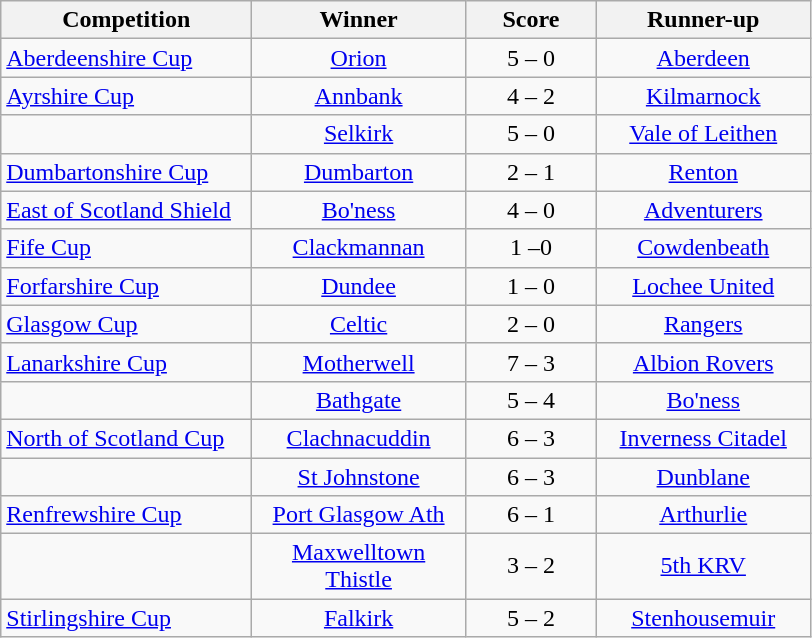<table class="wikitable" style="text-align: center;">
<tr>
<th width=160>Competition</th>
<th width=135>Winner</th>
<th width=80>Score</th>
<th width=135>Runner-up</th>
</tr>
<tr>
<td align=left><a href='#'>Aberdeenshire Cup</a></td>
<td><a href='#'>Orion</a></td>
<td>5 – 0</td>
<td><a href='#'>Aberdeen</a></td>
</tr>
<tr>
<td align=left><a href='#'>Ayrshire Cup</a></td>
<td><a href='#'>Annbank</a></td>
<td>4 – 2</td>
<td><a href='#'>Kilmarnock</a></td>
</tr>
<tr>
<td align=left></td>
<td><a href='#'>Selkirk</a></td>
<td>5 – 0</td>
<td><a href='#'>Vale of Leithen</a></td>
</tr>
<tr>
<td align=left><a href='#'>Dumbartonshire Cup</a></td>
<td><a href='#'>Dumbarton</a></td>
<td>2 – 1</td>
<td><a href='#'>Renton</a></td>
</tr>
<tr>
<td align=left><a href='#'>East of Scotland Shield</a></td>
<td><a href='#'>Bo'ness</a></td>
<td>4 – 0</td>
<td><a href='#'>Adventurers</a></td>
</tr>
<tr>
<td align=left><a href='#'>Fife Cup</a></td>
<td><a href='#'>Clackmannan</a></td>
<td>1 –0</td>
<td><a href='#'>Cowdenbeath</a></td>
</tr>
<tr>
<td align=left><a href='#'>Forfarshire Cup</a></td>
<td><a href='#'>Dundee</a></td>
<td>1 – 0</td>
<td><a href='#'>Lochee United</a></td>
</tr>
<tr>
<td align=left><a href='#'>Glasgow Cup</a></td>
<td><a href='#'>Celtic</a></td>
<td>2 – 0</td>
<td><a href='#'>Rangers</a></td>
</tr>
<tr>
<td align=left><a href='#'>Lanarkshire Cup</a></td>
<td><a href='#'>Motherwell</a></td>
<td>7 – 3</td>
<td><a href='#'>Albion Rovers</a></td>
</tr>
<tr>
<td align=left></td>
<td><a href='#'>Bathgate</a></td>
<td>5 – 4</td>
<td><a href='#'>Bo'ness</a></td>
</tr>
<tr>
<td align=left><a href='#'>North of Scotland Cup</a></td>
<td><a href='#'>Clachnacuddin</a></td>
<td>6 – 3</td>
<td><a href='#'>Inverness Citadel</a></td>
</tr>
<tr>
<td align=left></td>
<td><a href='#'>St Johnstone</a></td>
<td>6 – 3</td>
<td><a href='#'>Dunblane</a></td>
</tr>
<tr>
<td align=left><a href='#'>Renfrewshire Cup</a></td>
<td><a href='#'>Port Glasgow Ath</a></td>
<td>6 – 1</td>
<td><a href='#'>Arthurlie</a></td>
</tr>
<tr>
<td align=left></td>
<td><a href='#'>Maxwelltown Thistle</a></td>
<td>3 – 2</td>
<td><a href='#'>5th KRV</a></td>
</tr>
<tr>
<td align=left><a href='#'>Stirlingshire Cup</a></td>
<td><a href='#'>Falkirk</a></td>
<td>5 – 2</td>
<td><a href='#'>Stenhousemuir</a></td>
</tr>
</table>
